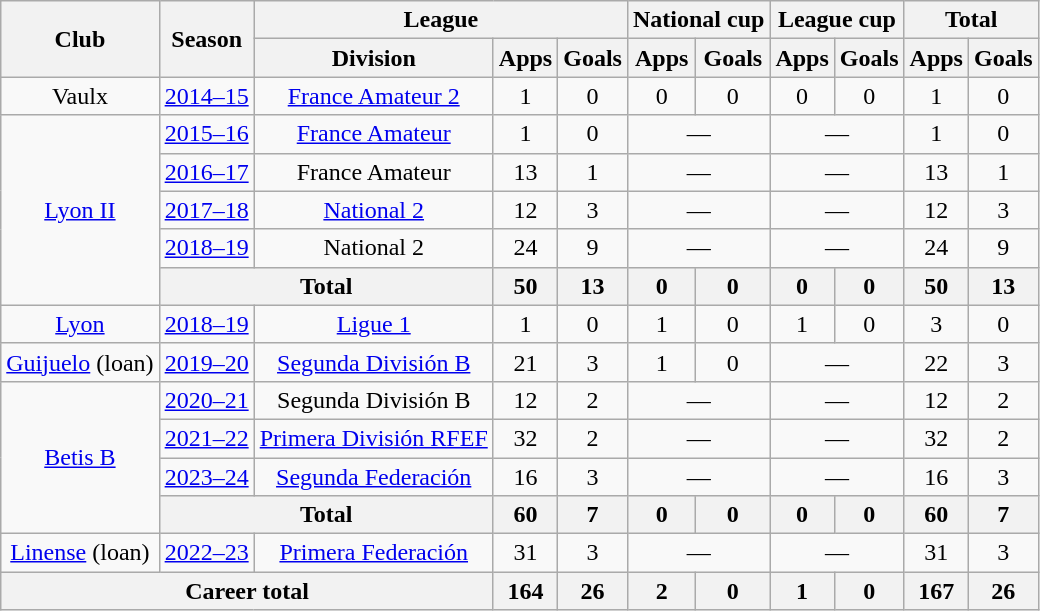<table class="wikitable" style="text-align:center">
<tr>
<th rowspan="2">Club</th>
<th rowspan="2">Season</th>
<th colspan="3">League</th>
<th colspan="2">National cup</th>
<th colspan="2">League cup</th>
<th colspan="2">Total</th>
</tr>
<tr>
<th>Division</th>
<th>Apps</th>
<th>Goals</th>
<th>Apps</th>
<th>Goals</th>
<th>Apps</th>
<th>Goals</th>
<th>Apps</th>
<th>Goals</th>
</tr>
<tr>
<td>Vaulx</td>
<td><a href='#'>2014–15</a></td>
<td><a href='#'>France Amateur 2</a></td>
<td>1</td>
<td>0</td>
<td>0</td>
<td>0</td>
<td>0</td>
<td>0</td>
<td>1</td>
<td>0</td>
</tr>
<tr>
<td rowspan="5"><a href='#'>Lyon II</a></td>
<td><a href='#'>2015–16</a></td>
<td><a href='#'>France Amateur</a></td>
<td>1</td>
<td>0</td>
<td colspan="2">—</td>
<td colspan="2">—</td>
<td>1</td>
<td>0</td>
</tr>
<tr>
<td><a href='#'>2016–17</a></td>
<td>France Amateur</td>
<td>13</td>
<td>1</td>
<td colspan="2">—</td>
<td colspan="2">—</td>
<td>13</td>
<td>1</td>
</tr>
<tr>
<td><a href='#'>2017–18</a></td>
<td><a href='#'>National 2</a></td>
<td>12</td>
<td>3</td>
<td colspan="2">—</td>
<td colspan="2">—</td>
<td>12</td>
<td>3</td>
</tr>
<tr>
<td><a href='#'>2018–19</a></td>
<td>National 2</td>
<td>24</td>
<td>9</td>
<td colspan="2">—</td>
<td colspan="2">—</td>
<td>24</td>
<td>9</td>
</tr>
<tr>
<th colspan="2">Total</th>
<th>50</th>
<th>13</th>
<th>0</th>
<th>0</th>
<th>0</th>
<th>0</th>
<th>50</th>
<th>13</th>
</tr>
<tr>
<td><a href='#'>Lyon</a></td>
<td><a href='#'>2018–19</a></td>
<td><a href='#'>Ligue 1</a></td>
<td>1</td>
<td>0</td>
<td>1</td>
<td>0</td>
<td>1</td>
<td>0</td>
<td>3</td>
<td>0</td>
</tr>
<tr>
<td><a href='#'>Guijuelo</a> (loan)</td>
<td><a href='#'>2019–20</a></td>
<td><a href='#'>Segunda División B</a></td>
<td>21</td>
<td>3</td>
<td>1</td>
<td>0</td>
<td colspan="2">—</td>
<td>22</td>
<td>3</td>
</tr>
<tr>
<td rowspan="4"><a href='#'>Betis B</a></td>
<td><a href='#'>2020–21</a></td>
<td>Segunda División B</td>
<td>12</td>
<td>2</td>
<td colspan="2">—</td>
<td colspan="2">—</td>
<td>12</td>
<td>2</td>
</tr>
<tr>
<td><a href='#'>2021–22</a></td>
<td><a href='#'>Primera División RFEF</a></td>
<td>32</td>
<td>2</td>
<td colspan="2">—</td>
<td colspan="2">—</td>
<td>32</td>
<td>2</td>
</tr>
<tr>
<td><a href='#'>2023–24</a></td>
<td><a href='#'>Segunda Federación</a></td>
<td>16</td>
<td>3</td>
<td colspan="2">—</td>
<td colspan="2">—</td>
<td>16</td>
<td>3</td>
</tr>
<tr>
<th colspan="2">Total</th>
<th>60</th>
<th>7</th>
<th>0</th>
<th>0</th>
<th>0</th>
<th>0</th>
<th>60</th>
<th>7</th>
</tr>
<tr>
<td><a href='#'>Linense</a> (loan)</td>
<td><a href='#'>2022–23</a></td>
<td><a href='#'>Primera Federación</a></td>
<td>31</td>
<td>3</td>
<td colspan="2">—</td>
<td colspan="2">—</td>
<td>31</td>
<td>3</td>
</tr>
<tr>
<th colspan="3">Career total</th>
<th>164</th>
<th>26</th>
<th>2</th>
<th>0</th>
<th>1</th>
<th>0</th>
<th>167</th>
<th>26</th>
</tr>
</table>
